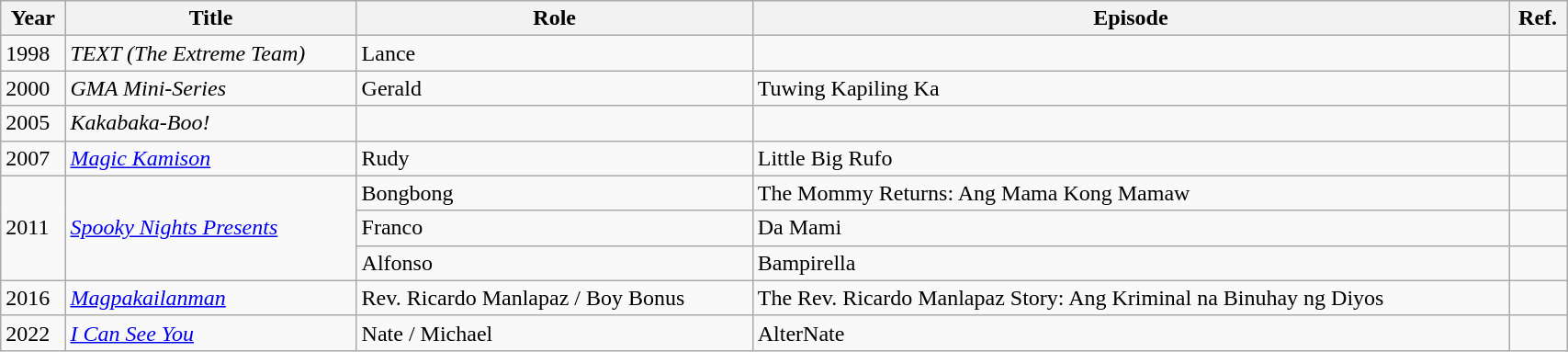<table class="wikitable" style="width:90%">
<tr>
<th>Year</th>
<th>Title</th>
<th>Role</th>
<th>Episode</th>
<th>Ref.</th>
</tr>
<tr>
<td>1998</td>
<td><em>TEXT (The Extreme Team)</em></td>
<td>Lance</td>
<td></td>
<td></td>
</tr>
<tr>
<td>2000</td>
<td><em>GMA Mini-Series</em></td>
<td>Gerald</td>
<td>Tuwing Kapiling Ka</td>
<td></td>
</tr>
<tr>
<td>2005</td>
<td><em>Kakabaka-Boo!</em></td>
<td></td>
<td></td>
<td></td>
</tr>
<tr>
<td>2007</td>
<td><em><a href='#'>Magic Kamison</a></em></td>
<td>Rudy</td>
<td>Little Big Rufo</td>
<td></td>
</tr>
<tr>
<td rowspan="3">2011</td>
<td rowspan="3"><em><a href='#'>Spooky Nights Presents</a></em></td>
<td>Bongbong</td>
<td>The Mommy Returns: Ang Mama Kong Mamaw</td>
<td></td>
</tr>
<tr>
<td>Franco</td>
<td>Da Mami</td>
<td></td>
</tr>
<tr>
<td>Alfonso</td>
<td>Bampirella</td>
<td></td>
</tr>
<tr>
<td>2016</td>
<td><em><a href='#'>Magpakailanman</a></em></td>
<td>Rev. Ricardo Manlapaz / Boy Bonus</td>
<td>The Rev. Ricardo Manlapaz Story: Ang Kriminal na Binuhay ng Diyos</td>
<td></td>
</tr>
<tr>
<td>2022</td>
<td><a href='#'><em>I Can See You</em></a></td>
<td>Nate / Michael</td>
<td>AlterNate</td>
<td></td>
</tr>
</table>
